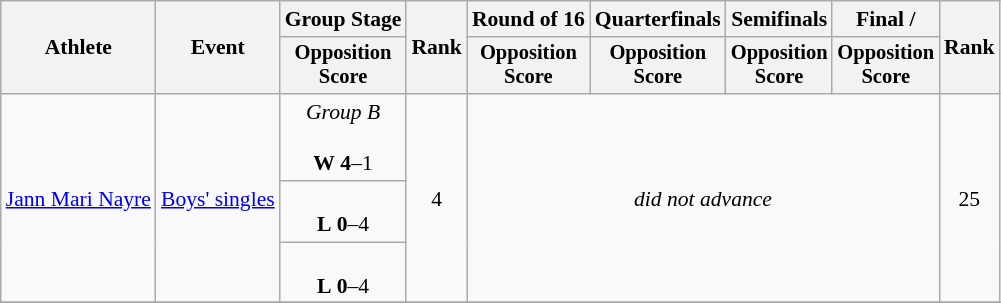<table class=wikitable style="font-size:90%">
<tr>
<th rowspan="2">Athlete</th>
<th rowspan="2">Event</th>
<th>Group Stage</th>
<th rowspan="2">Rank</th>
<th>Round of 16</th>
<th>Quarterfinals</th>
<th>Semifinals</th>
<th>Final / </th>
<th rowspan=2>Rank</th>
</tr>
<tr style="font-size:95%">
<th>Opposition<br>Score</th>
<th>Opposition<br>Score</th>
<th>Opposition<br>Score</th>
<th>Opposition<br>Score</th>
<th>Opposition<br>Score</th>
</tr>
<tr align=center>
<td align=left rowspan=3><a href='#'>Jann Mari Nayre</a></td>
<td align=left rowspan=3><a href='#'>Boys' singles</a></td>
<td><em>Group B</em><br><small>  </small><br> <strong>W</strong> <strong>4</strong>–1</td>
<td rowspan=3>4</td>
<td rowspan=3 colspan=4><em>did not advance</em></td>
<td rowspan=3>25</td>
</tr>
<tr align=center>
<td><small>  </small><br> <strong>L</strong> <strong>0</strong>–4</td>
</tr>
<tr align=center>
<td><small>  </small><br> <strong>L</strong> <strong>0</strong>–4</td>
</tr>
<tr align=center>
</tr>
</table>
